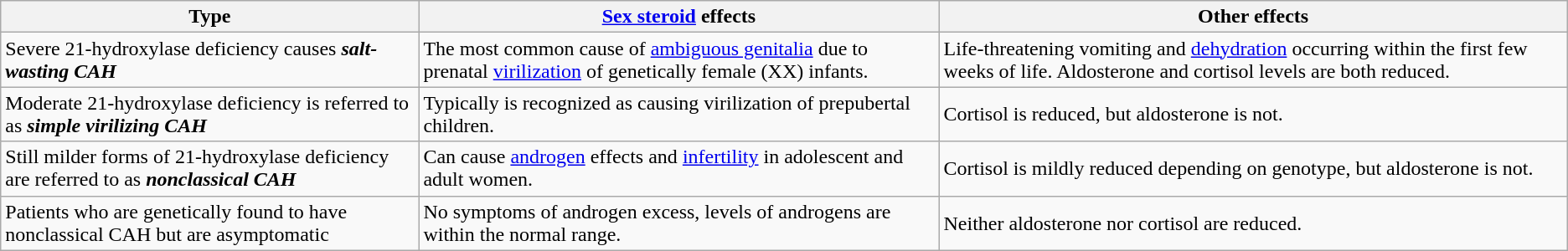<table class="wikitable">
<tr>
<th>Type</th>
<th><a href='#'>Sex steroid</a> effects</th>
<th>Other effects</th>
</tr>
<tr>
<td>Severe 21-hydroxylase deficiency causes <strong><em>salt-wasting CAH</em></strong></td>
<td>The most common cause of <a href='#'>ambiguous genitalia</a> due to prenatal <a href='#'>virilization</a> of genetically female (XX) infants.</td>
<td>Life-threatening vomiting and <a href='#'>dehydration</a> occurring within the first few weeks of life. Aldosterone and cortisol levels are both reduced.</td>
</tr>
<tr>
<td>Moderate 21-hydroxylase deficiency is referred to as <strong><em>simple virilizing CAH</em></strong></td>
<td>Typically is recognized as causing virilization of prepubertal children.</td>
<td>Cortisol is reduced, but aldosterone is not.</td>
</tr>
<tr>
<td>Still milder forms of 21-hydroxylase deficiency are referred to as <strong><em>nonclassical CAH</em></strong></td>
<td>Can cause <a href='#'>androgen</a> effects and <a href='#'>infertility</a> in adolescent and adult women.</td>
<td>Cortisol is mildly reduced depending on genotype, but aldosterone is not.</td>
</tr>
<tr>
<td>Patients who are genetically found to have nonclassical CAH but are asymptomatic</td>
<td>No symptoms of androgen excess, levels of androgens are within the normal range.</td>
<td>Neither aldosterone nor cortisol are reduced.</td>
</tr>
</table>
